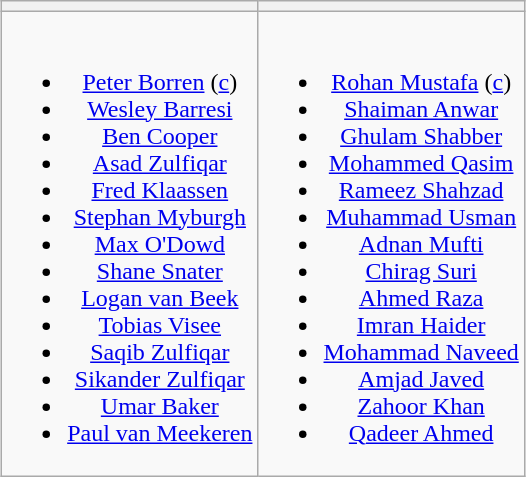<table class="wikitable" style="text-align:center; margin:0 auto">
<tr>
<th></th>
<th></th>
</tr>
<tr style="vertical-align:top">
<td><br><ul><li><a href='#'>Peter Borren</a> (<a href='#'>c</a>)</li><li><a href='#'>Wesley Barresi</a></li><li><a href='#'>Ben Cooper</a></li><li><a href='#'>Asad Zulfiqar</a></li><li><a href='#'>Fred Klaassen</a></li><li><a href='#'>Stephan Myburgh</a></li><li><a href='#'>Max O'Dowd</a></li><li><a href='#'>Shane Snater</a></li><li><a href='#'>Logan van Beek</a></li><li><a href='#'>Tobias Visee</a></li><li><a href='#'>Saqib Zulfiqar</a></li><li><a href='#'>Sikander Zulfiqar</a></li><li><a href='#'>Umar Baker</a></li><li><a href='#'>Paul van Meekeren</a></li></ul></td>
<td><br><ul><li><a href='#'>Rohan Mustafa</a> (<a href='#'>c</a>)</li><li><a href='#'>Shaiman Anwar</a></li><li><a href='#'>Ghulam Shabber</a></li><li><a href='#'>Mohammed Qasim</a></li><li><a href='#'>Rameez Shahzad</a></li><li><a href='#'>Muhammad Usman</a></li><li><a href='#'>Adnan Mufti</a></li><li><a href='#'>Chirag Suri</a></li><li><a href='#'>Ahmed Raza</a></li><li><a href='#'>Imran Haider</a></li><li><a href='#'>Mohammad Naveed</a></li><li><a href='#'>Amjad Javed</a></li><li><a href='#'>Zahoor Khan</a></li><li><a href='#'>Qadeer Ahmed</a></li></ul></td>
</tr>
</table>
